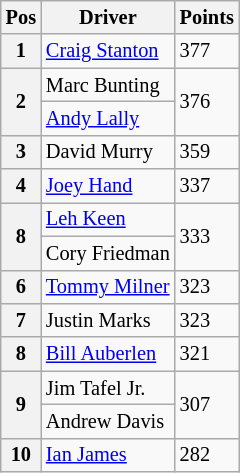<table class="wikitable" style="font-size:85%;">
<tr>
<th>Pos</th>
<th>Driver</th>
<th>Points</th>
</tr>
<tr>
<th>1</th>
<td> <a href='#'>Craig Stanton</a></td>
<td>377</td>
</tr>
<tr>
<th rowspan=2>2</th>
<td> Marc Bunting</td>
<td rowspan=2>376</td>
</tr>
<tr>
<td> <a href='#'>Andy Lally</a></td>
</tr>
<tr>
<th>3</th>
<td> David Murry</td>
<td>359</td>
</tr>
<tr>
<th>4</th>
<td> <a href='#'>Joey Hand</a></td>
<td>337</td>
</tr>
<tr>
<th rowspan=2>8</th>
<td> <a href='#'>Leh Keen</a></td>
<td rowspan=2>333</td>
</tr>
<tr>
<td> Cory Friedman</td>
</tr>
<tr>
<th>6</th>
<td> <a href='#'>Tommy Milner</a></td>
<td>323</td>
</tr>
<tr>
<th>7</th>
<td> Justin Marks</td>
<td>323</td>
</tr>
<tr>
<th>8</th>
<td> <a href='#'>Bill Auberlen</a></td>
<td>321</td>
</tr>
<tr>
<th rowspan=2>9</th>
<td> Jim Tafel Jr.</td>
<td rowspan=2>307</td>
</tr>
<tr>
<td> Andrew Davis</td>
</tr>
<tr>
<th>10</th>
<td> <a href='#'>Ian James</a></td>
<td>282</td>
</tr>
</table>
